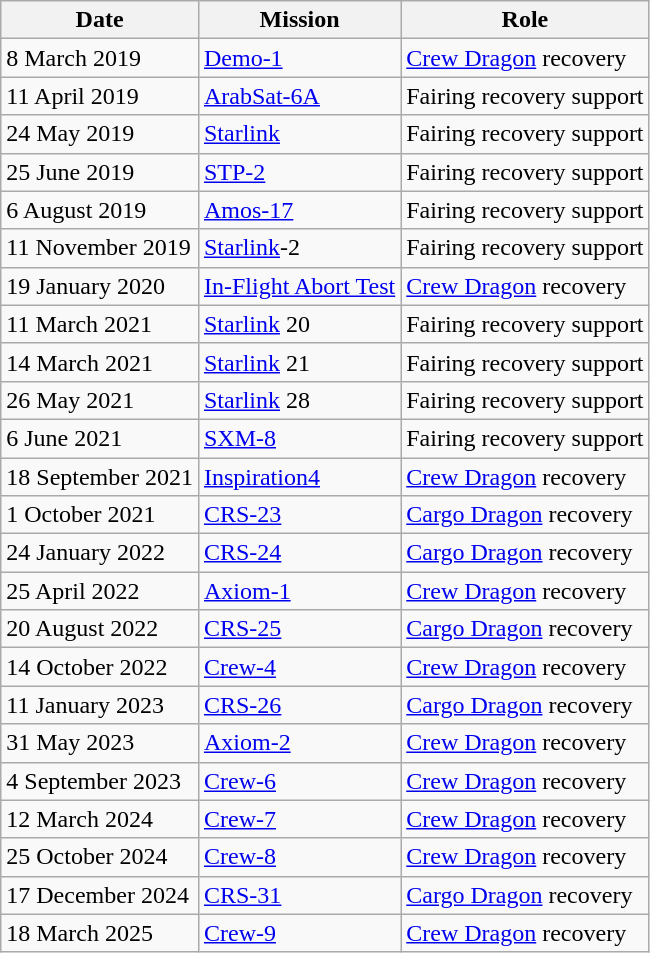<table class="wikitable">
<tr>
<th>Date</th>
<th>Mission</th>
<th>Role</th>
</tr>
<tr>
<td>8 March 2019</td>
<td><a href='#'>Demo-1</a></td>
<td><a href='#'>Crew Dragon</a> recovery</td>
</tr>
<tr>
<td>11 April 2019</td>
<td><a href='#'>ArabSat-6A</a></td>
<td>Fairing recovery support</td>
</tr>
<tr>
<td>24 May 2019</td>
<td><a href='#'>Starlink</a></td>
<td>Fairing recovery support</td>
</tr>
<tr>
<td>25 June 2019</td>
<td><a href='#'>STP-2</a></td>
<td>Fairing recovery support</td>
</tr>
<tr>
<td>6 August 2019</td>
<td><a href='#'>Amos-17</a></td>
<td>Fairing recovery support</td>
</tr>
<tr>
<td>11 November 2019</td>
<td><a href='#'>Starlink</a>-2</td>
<td>Fairing recovery support</td>
</tr>
<tr>
<td>19 January 2020</td>
<td><a href='#'>In-Flight Abort Test</a></td>
<td><a href='#'>Crew Dragon</a> recovery</td>
</tr>
<tr>
<td>11 March 2021</td>
<td><a href='#'>Starlink</a> 20</td>
<td>Fairing recovery support</td>
</tr>
<tr>
<td>14 March 2021</td>
<td><a href='#'>Starlink</a> 21</td>
<td>Fairing recovery support</td>
</tr>
<tr>
<td>26 May 2021</td>
<td><a href='#'>Starlink</a> 28</td>
<td>Fairing recovery support</td>
</tr>
<tr>
<td>6 June 2021</td>
<td><a href='#'>SXM-8</a></td>
<td>Fairing recovery support</td>
</tr>
<tr>
<td>18 September 2021</td>
<td><a href='#'>Inspiration4</a></td>
<td><a href='#'>Crew Dragon</a> recovery</td>
</tr>
<tr>
<td>1 October 2021</td>
<td><a href='#'>CRS-23</a></td>
<td><a href='#'>Cargo Dragon</a> recovery</td>
</tr>
<tr>
<td>24 January 2022</td>
<td><a href='#'>CRS-24</a></td>
<td><a href='#'>Cargo Dragon</a> recovery</td>
</tr>
<tr>
<td>25 April 2022</td>
<td><a href='#'>Axiom-1</a></td>
<td><a href='#'>Crew Dragon</a> recovery</td>
</tr>
<tr>
<td>20 August 2022</td>
<td><a href='#'>CRS-25</a></td>
<td><a href='#'>Cargo Dragon</a> recovery</td>
</tr>
<tr>
<td>14 October 2022</td>
<td><a href='#'>Crew-4</a></td>
<td><a href='#'>Crew Dragon</a> recovery</td>
</tr>
<tr>
<td>11 January 2023</td>
<td><a href='#'>CRS-26</a></td>
<td><a href='#'>Cargo Dragon</a> recovery</td>
</tr>
<tr>
<td>31 May 2023</td>
<td><a href='#'>Axiom-2</a></td>
<td><a href='#'>Crew Dragon</a> recovery</td>
</tr>
<tr>
<td>4 September 2023</td>
<td><a href='#'>Crew-6</a></td>
<td><a href='#'>Crew Dragon</a> recovery</td>
</tr>
<tr>
<td>12 March 2024</td>
<td><a href='#'>Crew-7</a></td>
<td><a href='#'>Crew Dragon</a> recovery</td>
</tr>
<tr>
<td>25 October 2024</td>
<td><a href='#'>Crew-8</a></td>
<td><a href='#'>Crew Dragon</a> recovery</td>
</tr>
<tr>
<td>17 December 2024</td>
<td><a href='#'>CRS-31</a></td>
<td><a href='#'>Cargo Dragon</a> recovery</td>
</tr>
<tr>
<td>18 March 2025</td>
<td><a href='#'>Crew-9</a></td>
<td><a href='#'>Crew Dragon</a> recovery</td>
</tr>
</table>
